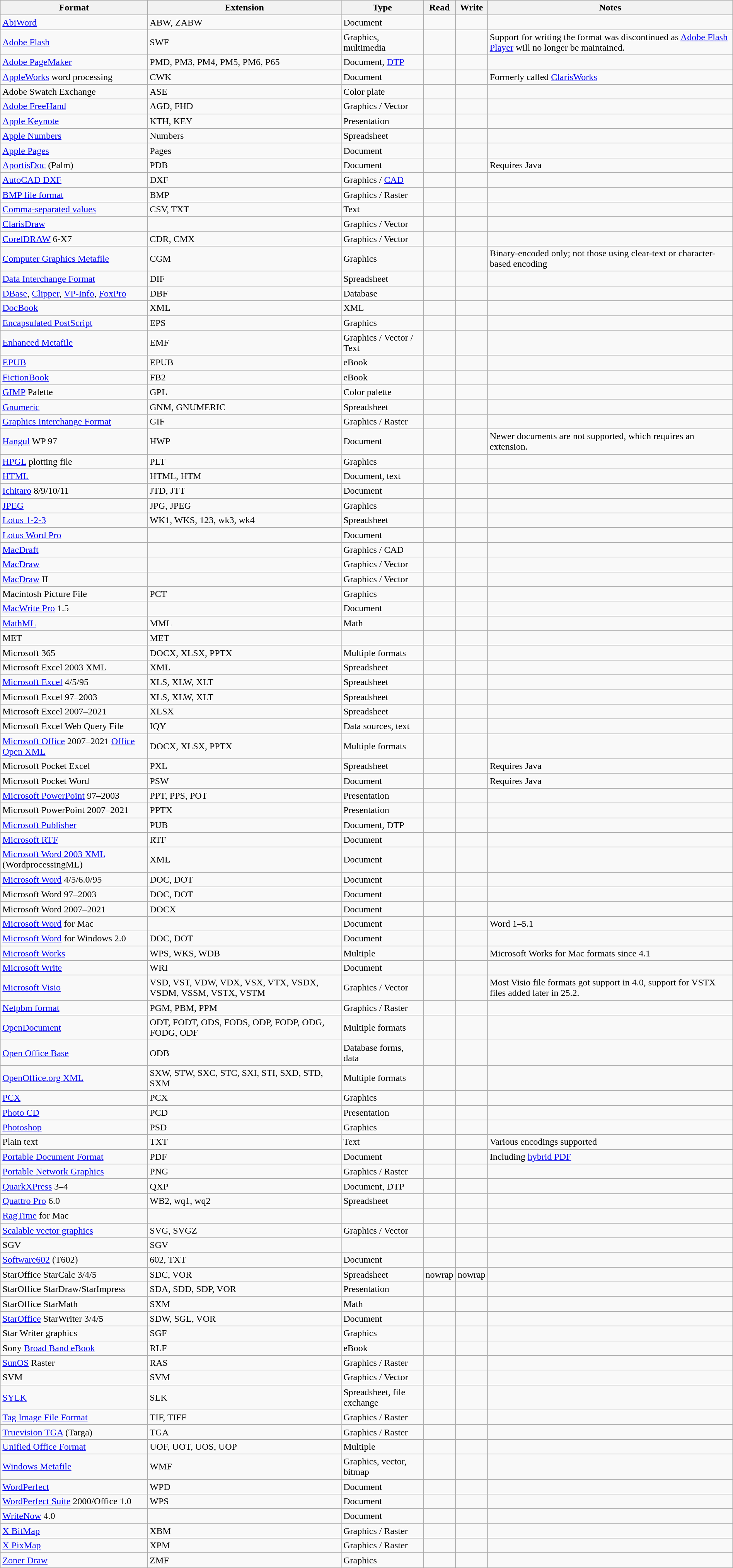<table class="wikitable sortable mw-collapsible mw-collapsed sticky-header" style="width:100%">
<tr>
<th>Format</th>
<th>Extension</th>
<th>Type</th>
<th>Read</th>
<th>Write</th>
<th>Notes</th>
</tr>
<tr>
<td><a href='#'>AbiWord</a></td>
<td>ABW, ZABW</td>
<td>Document</td>
<td></td>
<td></td>
<td></td>
</tr>
<tr>
<td><a href='#'>Adobe Flash</a></td>
<td>SWF</td>
<td>Graphics, multimedia</td>
<td></td>
<td></td>
<td>Support for writing the format was discontinued as <a href='#'>Adobe Flash Player</a> will no longer be maintained.</td>
</tr>
<tr>
<td><a href='#'>Adobe PageMaker</a></td>
<td>PMD, PM3, PM4, PM5, PM6, P65</td>
<td>Document, <a href='#'>DTP</a></td>
<td></td>
<td></td>
<td></td>
</tr>
<tr>
<td><a href='#'>AppleWorks</a> word processing</td>
<td>CWK</td>
<td>Document</td>
<td></td>
<td></td>
<td>Formerly called <a href='#'>ClarisWorks</a></td>
</tr>
<tr>
<td>Adobe Swatch Exchange</td>
<td>ASE</td>
<td>Color plate</td>
<td></td>
<td></td>
<td></td>
</tr>
<tr>
<td><a href='#'>Adobe FreeHand</a></td>
<td>AGD, FHD</td>
<td>Graphics / Vector</td>
<td></td>
<td></td>
<td></td>
</tr>
<tr>
<td><a href='#'>Apple Keynote</a></td>
<td>KTH, KEY</td>
<td>Presentation</td>
<td></td>
<td></td>
<td></td>
</tr>
<tr>
<td><a href='#'>Apple Numbers</a></td>
<td>Numbers</td>
<td>Spreadsheet</td>
<td></td>
<td></td>
<td></td>
</tr>
<tr>
<td><a href='#'>Apple Pages</a></td>
<td>Pages</td>
<td>Document</td>
<td></td>
<td></td>
<td></td>
</tr>
<tr>
<td><a href='#'>AportisDoc</a> (Palm)</td>
<td>PDB</td>
<td>Document</td>
<td></td>
<td></td>
<td>Requires Java</td>
</tr>
<tr>
<td><a href='#'>AutoCAD DXF</a></td>
<td>DXF</td>
<td>Graphics / <a href='#'>CAD</a></td>
<td></td>
<td></td>
<td></td>
</tr>
<tr>
<td><a href='#'>BMP file format</a></td>
<td>BMP</td>
<td>Graphics / Raster</td>
<td></td>
<td></td>
<td></td>
</tr>
<tr>
<td><a href='#'>Comma-separated values</a></td>
<td>CSV, TXT</td>
<td>Text</td>
<td></td>
<td></td>
<td></td>
</tr>
<tr>
<td><a href='#'>ClarisDraw</a></td>
<td></td>
<td>Graphics / Vector</td>
<td></td>
<td></td>
<td></td>
</tr>
<tr>
<td><a href='#'>CorelDRAW</a> 6-X7</td>
<td>CDR, CMX</td>
<td>Graphics / Vector</td>
<td></td>
<td></td>
<td></td>
</tr>
<tr>
<td><a href='#'>Computer Graphics Metafile</a></td>
<td>CGM</td>
<td>Graphics</td>
<td></td>
<td></td>
<td>Binary-encoded only; not those using clear-text or character-based encoding</td>
</tr>
<tr>
<td><a href='#'>Data Interchange Format</a></td>
<td>DIF</td>
<td>Spreadsheet</td>
<td></td>
<td></td>
<td></td>
</tr>
<tr>
<td><a href='#'>DBase</a>, <a href='#'>Clipper</a>, <a href='#'>VP-Info</a>, <a href='#'>FoxPro</a></td>
<td>DBF</td>
<td>Database</td>
<td></td>
<td></td>
<td></td>
</tr>
<tr>
<td><a href='#'>DocBook</a></td>
<td>XML</td>
<td>XML</td>
<td></td>
<td></td>
<td></td>
</tr>
<tr>
<td><a href='#'>Encapsulated PostScript</a></td>
<td>EPS</td>
<td>Graphics</td>
<td></td>
<td></td>
<td></td>
</tr>
<tr>
<td><a href='#'>Enhanced Metafile</a></td>
<td>EMF</td>
<td>Graphics / Vector / Text</td>
<td></td>
<td></td>
<td></td>
</tr>
<tr>
<td><a href='#'>EPUB</a></td>
<td>EPUB</td>
<td>eBook</td>
<td></td>
<td></td>
<td></td>
</tr>
<tr>
<td><a href='#'>FictionBook</a></td>
<td>FB2</td>
<td>eBook</td>
<td></td>
<td></td>
<td></td>
</tr>
<tr>
<td><a href='#'>GIMP</a> Palette</td>
<td>GPL</td>
<td>Color palette</td>
<td></td>
<td></td>
<td></td>
</tr>
<tr>
<td><a href='#'>Gnumeric</a></td>
<td>GNM, GNUMERIC</td>
<td>Spreadsheet</td>
<td></td>
<td></td>
<td></td>
</tr>
<tr>
<td><a href='#'>Graphics Interchange Format</a></td>
<td>GIF</td>
<td>Graphics / Raster</td>
<td></td>
<td></td>
<td></td>
</tr>
<tr>
<td><a href='#'>Hangul</a> WP 97</td>
<td>HWP</td>
<td>Document</td>
<td></td>
<td></td>
<td>Newer documents are not supported, which requires an extension.</td>
</tr>
<tr>
<td><a href='#'>HPGL</a> plotting file</td>
<td>PLT</td>
<td>Graphics</td>
<td></td>
<td></td>
<td></td>
</tr>
<tr>
<td><a href='#'>HTML</a></td>
<td>HTML, HTM</td>
<td>Document, text</td>
<td></td>
<td></td>
<td></td>
</tr>
<tr>
<td><a href='#'>Ichitaro</a> 8/9/10/11</td>
<td>JTD, JTT</td>
<td>Document</td>
<td></td>
<td></td>
<td></td>
</tr>
<tr>
<td><a href='#'>JPEG</a></td>
<td>JPG, JPEG</td>
<td>Graphics</td>
<td></td>
<td></td>
<td></td>
</tr>
<tr>
<td><a href='#'>Lotus 1-2-3</a></td>
<td>WK1, WKS, 123, wk3, wk4</td>
<td>Spreadsheet</td>
<td></td>
<td></td>
<td></td>
</tr>
<tr>
<td><a href='#'>Lotus Word Pro</a></td>
<td></td>
<td>Document</td>
<td></td>
<td></td>
<td></td>
</tr>
<tr>
<td><a href='#'>MacDraft</a></td>
<td></td>
<td>Graphics / CAD</td>
<td></td>
<td></td>
<td></td>
</tr>
<tr>
<td><a href='#'>MacDraw</a></td>
<td></td>
<td>Graphics / Vector</td>
<td></td>
<td></td>
<td></td>
</tr>
<tr>
<td><a href='#'>MacDraw</a> II</td>
<td></td>
<td>Graphics / Vector</td>
<td></td>
<td></td>
<td></td>
</tr>
<tr>
<td>Macintosh Picture File</td>
<td>PCT</td>
<td>Graphics</td>
<td></td>
<td></td>
<td></td>
</tr>
<tr>
<td><a href='#'>MacWrite Pro</a> 1.5</td>
<td></td>
<td>Document</td>
<td></td>
<td></td>
<td></td>
</tr>
<tr>
<td><a href='#'>MathML</a></td>
<td>MML</td>
<td>Math</td>
<td></td>
<td></td>
<td></td>
</tr>
<tr>
<td>MET</td>
<td>MET</td>
<td></td>
<td></td>
<td></td>
<td></td>
</tr>
<tr>
<td>Microsoft 365</td>
<td>DOCX, XLSX, PPTX</td>
<td>Multiple formats</td>
<td></td>
<td></td>
<td></td>
</tr>
<tr>
<td>Microsoft Excel 2003 XML</td>
<td>XML</td>
<td>Spreadsheet</td>
<td></td>
<td></td>
<td></td>
</tr>
<tr>
<td><a href='#'>Microsoft Excel</a> 4/5/95</td>
<td>XLS, XLW, XLT</td>
<td>Spreadsheet</td>
<td></td>
<td></td>
<td></td>
</tr>
<tr>
<td>Microsoft Excel 97–2003</td>
<td>XLS, XLW, XLT</td>
<td>Spreadsheet</td>
<td></td>
<td></td>
<td></td>
</tr>
<tr>
<td>Microsoft Excel 2007–2021</td>
<td>XLSX</td>
<td>Spreadsheet</td>
<td></td>
<td></td>
<td></td>
</tr>
<tr>
<td>Microsoft Excel Web Query File</td>
<td>IQY</td>
<td>Data sources, text</td>
<td></td>
<td></td>
<td></td>
</tr>
<tr>
<td><a href='#'>Microsoft Office</a> 2007–2021 <a href='#'>Office Open XML</a></td>
<td>DOCX, XLSX, PPTX</td>
<td>Multiple formats</td>
<td></td>
<td></td>
<td></td>
</tr>
<tr>
<td>Microsoft Pocket Excel</td>
<td>PXL</td>
<td>Spreadsheet</td>
<td></td>
<td></td>
<td>Requires Java</td>
</tr>
<tr>
<td>Microsoft Pocket Word</td>
<td>PSW</td>
<td>Document</td>
<td></td>
<td></td>
<td>Requires Java</td>
</tr>
<tr>
<td><a href='#'>Microsoft PowerPoint</a> 97–2003</td>
<td>PPT, PPS, POT</td>
<td>Presentation</td>
<td></td>
<td></td>
<td></td>
</tr>
<tr>
<td>Microsoft PowerPoint 2007–2021</td>
<td>PPTX</td>
<td>Presentation</td>
<td></td>
<td></td>
<td></td>
</tr>
<tr>
<td><a href='#'>Microsoft Publisher</a></td>
<td>PUB</td>
<td>Document, DTP</td>
<td></td>
<td></td>
<td></td>
</tr>
<tr>
<td><a href='#'>Microsoft RTF</a></td>
<td>RTF</td>
<td>Document</td>
<td></td>
<td></td>
<td></td>
</tr>
<tr>
<td><a href='#'>Microsoft Word 2003 XML</a> (WordprocessingML)</td>
<td>XML</td>
<td>Document</td>
<td></td>
<td></td>
<td></td>
</tr>
<tr>
<td><a href='#'>Microsoft Word</a> 4/5/6.0/95</td>
<td>DOC, DOT</td>
<td>Document</td>
<td></td>
<td></td>
<td></td>
</tr>
<tr>
<td>Microsoft Word 97–2003</td>
<td>DOC, DOT</td>
<td>Document</td>
<td></td>
<td></td>
<td></td>
</tr>
<tr>
<td>Microsoft Word 2007–2021</td>
<td>DOCX</td>
<td>Document</td>
<td></td>
<td></td>
<td></td>
</tr>
<tr>
<td><a href='#'>Microsoft Word</a> for Mac</td>
<td></td>
<td>Document</td>
<td></td>
<td></td>
<td>Word 1–5.1</td>
</tr>
<tr>
<td><a href='#'>Microsoft Word</a> for Windows 2.0</td>
<td>DOC, DOT</td>
<td>Document</td>
<td></td>
<td></td>
<td></td>
</tr>
<tr>
<td><a href='#'>Microsoft Works</a></td>
<td>WPS, WKS, WDB</td>
<td>Multiple</td>
<td></td>
<td></td>
<td>Microsoft Works for Mac formats since 4.1</td>
</tr>
<tr>
<td><a href='#'>Microsoft Write</a></td>
<td>WRI</td>
<td>Document</td>
<td></td>
<td></td>
<td></td>
</tr>
<tr>
<td><a href='#'>Microsoft Visio</a></td>
<td>VSD, VST, VDW, VDX, VSX, VTX, VSDX, VSDM, VSSM, VSTX, VSTM</td>
<td>Graphics / Vector</td>
<td></td>
<td></td>
<td>Most Visio file formats got support in 4.0, support for VSTX files added later in 25.2.</td>
</tr>
<tr>
<td><a href='#'>Netpbm format</a></td>
<td>PGM, PBM, PPM</td>
<td>Graphics / Raster</td>
<td></td>
<td></td>
<td></td>
</tr>
<tr>
<td><a href='#'>OpenDocument</a></td>
<td>ODT, FODT, ODS, FODS, ODP, FODP, ODG, FODG, ODF</td>
<td>Multiple formats</td>
<td></td>
<td></td>
<td></td>
</tr>
<tr>
<td><a href='#'>Open Office Base</a></td>
<td>ODB</td>
<td>Database forms, data</td>
<td></td>
<td></td>
<td></td>
</tr>
<tr>
<td><a href='#'>OpenOffice.org XML</a></td>
<td>SXW, STW, SXC, STC, SXI, STI, SXD, STD, SXM</td>
<td>Multiple formats</td>
<td></td>
<td></td>
<td></td>
</tr>
<tr>
<td><a href='#'>PCX</a></td>
<td>PCX</td>
<td>Graphics</td>
<td></td>
<td></td>
<td></td>
</tr>
<tr>
<td><a href='#'>Photo CD</a></td>
<td>PCD</td>
<td>Presentation</td>
<td></td>
<td></td>
<td></td>
</tr>
<tr>
<td><a href='#'>Photoshop</a></td>
<td>PSD</td>
<td>Graphics</td>
<td></td>
<td></td>
<td></td>
</tr>
<tr>
<td>Plain text</td>
<td>TXT</td>
<td>Text</td>
<td></td>
<td></td>
<td>Various encodings supported</td>
</tr>
<tr>
<td><a href='#'>Portable Document Format</a></td>
<td>PDF</td>
<td>Document</td>
<td></td>
<td></td>
<td>Including <a href='#'>hybrid PDF</a></td>
</tr>
<tr>
<td><a href='#'>Portable Network Graphics</a></td>
<td>PNG</td>
<td>Graphics / Raster</td>
<td></td>
<td></td>
<td></td>
</tr>
<tr>
<td><a href='#'>QuarkXPress</a> 3–4</td>
<td>QXP</td>
<td>Document, DTP</td>
<td></td>
<td></td>
<td></td>
</tr>
<tr>
<td><a href='#'>Quattro Pro</a> 6.0</td>
<td>WB2, wq1, wq2</td>
<td>Spreadsheet</td>
<td></td>
<td></td>
<td></td>
</tr>
<tr>
<td><a href='#'>RagTime</a> for Mac</td>
<td></td>
<td></td>
<td></td>
<td></td>
<td></td>
</tr>
<tr>
<td><a href='#'>Scalable vector graphics</a></td>
<td>SVG, SVGZ</td>
<td>Graphics / Vector</td>
<td></td>
<td></td>
<td></td>
</tr>
<tr>
<td>SGV</td>
<td>SGV</td>
<td></td>
<td></td>
<td></td>
<td></td>
</tr>
<tr>
<td><a href='#'>Software602</a> (T602)</td>
<td>602, TXT</td>
<td>Document</td>
<td></td>
<td></td>
<td></td>
</tr>
<tr>
<td>StarOffice StarCalc 3/4/5</td>
<td>SDC, VOR</td>
<td>Spreadsheet</td>
<td>nowrap </td>
<td>nowrap </td>
<td></td>
</tr>
<tr>
<td>StarOffice StarDraw/StarImpress</td>
<td>SDA, SDD, SDP, VOR</td>
<td>Presentation</td>
<td></td>
<td></td>
<td></td>
</tr>
<tr>
<td>StarOffice StarMath</td>
<td>SXM</td>
<td>Math</td>
<td></td>
<td></td>
<td></td>
</tr>
<tr>
<td><a href='#'>StarOffice</a> StarWriter 3/4/5</td>
<td>SDW, SGL, VOR</td>
<td>Document</td>
<td></td>
<td></td>
<td></td>
</tr>
<tr>
<td>Star Writer graphics</td>
<td>SGF</td>
<td>Graphics</td>
<td></td>
<td></td>
<td></td>
</tr>
<tr>
<td>Sony <a href='#'>Broad Band eBook</a></td>
<td>RLF</td>
<td>eBook</td>
<td></td>
<td></td>
<td></td>
</tr>
<tr>
<td><a href='#'>SunOS</a> Raster</td>
<td>RAS</td>
<td>Graphics / Raster</td>
<td></td>
<td></td>
<td></td>
</tr>
<tr>
<td>SVM</td>
<td>SVM</td>
<td>Graphics / Vector</td>
<td></td>
<td></td>
<td></td>
</tr>
<tr>
<td><a href='#'>SYLK</a></td>
<td>SLK</td>
<td>Spreadsheet, file exchange</td>
<td></td>
<td></td>
<td></td>
</tr>
<tr>
<td><a href='#'>Tag Image File Format</a></td>
<td>TIF, TIFF</td>
<td>Graphics / Raster</td>
<td></td>
<td></td>
<td></td>
</tr>
<tr>
<td><a href='#'>Truevision TGA</a> (Targa)</td>
<td>TGA</td>
<td>Graphics / Raster</td>
<td></td>
<td></td>
<td></td>
</tr>
<tr>
<td><a href='#'>Unified Office Format</a></td>
<td>UOF, UOT, UOS, UOP</td>
<td>Multiple</td>
<td></td>
<td></td>
<td></td>
</tr>
<tr>
<td><a href='#'>Windows Metafile</a></td>
<td>WMF</td>
<td>Graphics, vector, bitmap</td>
<td></td>
<td></td>
<td></td>
</tr>
<tr>
<td><a href='#'>WordPerfect</a></td>
<td>WPD</td>
<td>Document</td>
<td></td>
<td></td>
<td></td>
</tr>
<tr>
<td><a href='#'>WordPerfect Suite</a> 2000/Office 1.0</td>
<td>WPS</td>
<td>Document</td>
<td></td>
<td></td>
<td></td>
</tr>
<tr>
<td><a href='#'>WriteNow</a> 4.0</td>
<td></td>
<td>Document</td>
<td></td>
<td></td>
<td></td>
</tr>
<tr>
<td><a href='#'>X BitMap</a></td>
<td>XBM</td>
<td>Graphics / Raster</td>
<td></td>
<td></td>
<td></td>
</tr>
<tr>
<td><a href='#'>X PixMap</a></td>
<td>XPM</td>
<td>Graphics / Raster</td>
<td></td>
<td></td>
<td></td>
</tr>
<tr>
<td><a href='#'>Zoner Draw</a></td>
<td>ZMF</td>
<td>Graphics</td>
<td></td>
<td></td>
<td></td>
</tr>
</table>
